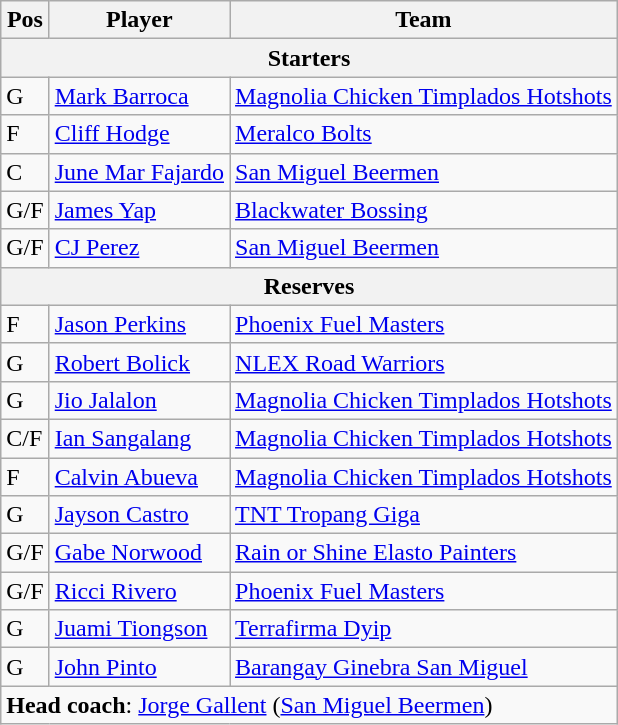<table class="wikitable">
<tr>
<th>Pos</th>
<th>Player</th>
<th>Team</th>
</tr>
<tr>
<th scope="col" colspan="4">Starters</th>
</tr>
<tr>
<td>G</td>
<td><a href='#'>Mark Barroca</a></td>
<td><a href='#'>Magnolia Chicken Timplados Hotshots</a></td>
</tr>
<tr>
<td>F</td>
<td><a href='#'>Cliff Hodge</a></td>
<td><a href='#'>Meralco Bolts</a></td>
</tr>
<tr>
<td>C</td>
<td><a href='#'>June Mar Fajardo</a></td>
<td><a href='#'>San Miguel Beermen</a></td>
</tr>
<tr>
<td>G/F</td>
<td><a href='#'>James Yap</a></td>
<td><a href='#'>Blackwater Bossing</a></td>
</tr>
<tr>
<td>G/F</td>
<td><a href='#'>CJ Perez</a></td>
<td><a href='#'>San Miguel Beermen</a></td>
</tr>
<tr>
<th scope="col" colspan="4">Reserves</th>
</tr>
<tr>
<td>F</td>
<td><a href='#'>Jason Perkins</a></td>
<td><a href='#'>Phoenix Fuel Masters</a></td>
</tr>
<tr>
<td>G</td>
<td><a href='#'>Robert Bolick</a></td>
<td><a href='#'>NLEX Road Warriors</a></td>
</tr>
<tr>
<td>G</td>
<td><a href='#'>Jio Jalalon</a></td>
<td><a href='#'>Magnolia Chicken Timplados Hotshots</a></td>
</tr>
<tr>
<td>C/F</td>
<td><a href='#'>Ian Sangalang</a></td>
<td><a href='#'>Magnolia Chicken Timplados Hotshots</a></td>
</tr>
<tr>
<td>F</td>
<td><a href='#'>Calvin Abueva</a></td>
<td><a href='#'>Magnolia Chicken Timplados Hotshots</a></td>
</tr>
<tr>
<td>G</td>
<td><a href='#'>Jayson Castro</a></td>
<td><a href='#'>TNT Tropang Giga</a></td>
</tr>
<tr>
<td>G/F</td>
<td><a href='#'>Gabe Norwood</a></td>
<td><a href='#'>Rain or Shine Elasto Painters</a></td>
</tr>
<tr>
<td>G/F</td>
<td><a href='#'>Ricci Rivero</a></td>
<td><a href='#'>Phoenix Fuel Masters</a></td>
</tr>
<tr>
<td>G</td>
<td><a href='#'>Juami Tiongson</a></td>
<td><a href='#'>Terrafirma Dyip</a></td>
</tr>
<tr>
<td>G</td>
<td><a href='#'>John Pinto</a></td>
<td><a href='#'>Barangay Ginebra San Miguel</a></td>
</tr>
<tr>
<td colspan="3"><strong>Head coach</strong>: <a href='#'>Jorge Gallent</a> (<a href='#'>San Miguel Beermen</a>)</td>
</tr>
</table>
